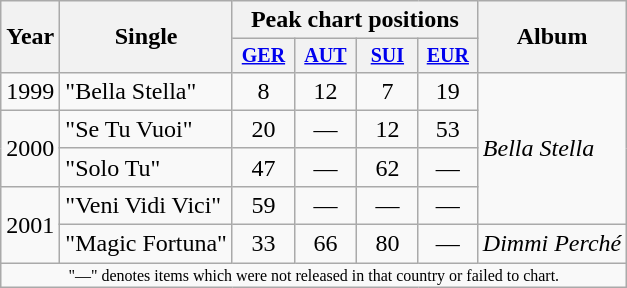<table class="wikitable" style="text-align:center;">
<tr>
<th rowspan="2">Year</th>
<th rowspan="2">Single</th>
<th colspan="4">Peak chart positions</th>
<th rowspan="2">Album</th>
</tr>
<tr style="font-size:smaller;">
<th width="35"><a href='#'>GER</a><br></th>
<th width="35"><a href='#'>AUT</a><br></th>
<th width="35"><a href='#'>SUI</a><br></th>
<th width="33"><a href='#'>EUR</a></th>
</tr>
<tr>
<td>1999</td>
<td align="left">"Bella Stella"</td>
<td>8</td>
<td>12</td>
<td>7</td>
<td>19</td>
<td align="left" rowspan="4"><em>Bella Stella</em></td>
</tr>
<tr>
<td rowspan="2">2000</td>
<td align="left">"Se Tu Vuoi"</td>
<td>20</td>
<td>—</td>
<td>12</td>
<td>53</td>
</tr>
<tr>
<td align="left">"Solo Tu"</td>
<td>47</td>
<td>—</td>
<td>62</td>
<td>—</td>
</tr>
<tr>
<td rowspan="2">2001</td>
<td align="left">"Veni Vidi Vici"</td>
<td>59</td>
<td>—</td>
<td>—</td>
<td>—</td>
</tr>
<tr>
<td align="left">"Magic Fortuna"</td>
<td>33</td>
<td>66</td>
<td>80</td>
<td>—</td>
<td align="left" rowspan="1"><em>Dimmi Perché</em></td>
</tr>
<tr>
<td colspan="15" style="font-size:8pt">"—" denotes items which were not released in that country or failed to chart.</td>
</tr>
</table>
